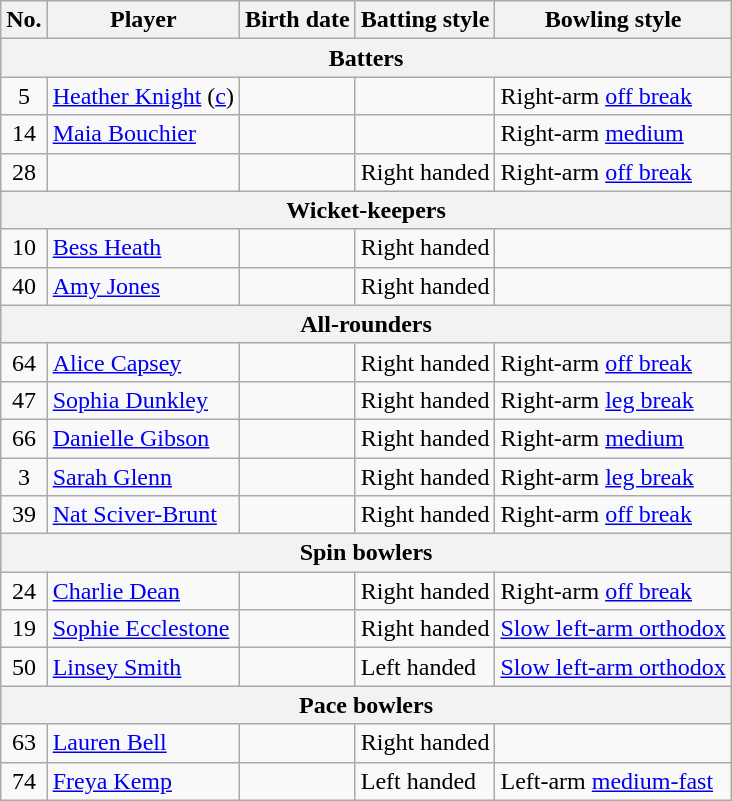<table class="wikitable sortable hover-highlight">
<tr>
<th scope=col>No.</th>
<th scope=col class=unsortable>Player</th>
<th scope=col>Birth date</th>
<th scope=col>Batting style</th>
<th scope=col>Bowling style</th>
</tr>
<tr>
<th colspan=10>Batters</th>
</tr>
<tr>
<td style="text-align:center;">5</td>
<td><a href='#'>Heather Knight</a> (<a href='#'>c</a>)</td>
<td></td>
<td></td>
<td>Right-arm <a href='#'>off break</a></td>
</tr>
<tr>
<td style="text-align:center;">14</td>
<td><a href='#'>Maia Bouchier</a></td>
<td></td>
<td></td>
<td>Right-arm <a href='#'>medium</a></td>
</tr>
<tr>
<td style="text-align:center;">28</td>
<td></td>
<td></td>
<td>Right handed</td>
<td>Right-arm <a href='#'>off break</a></td>
</tr>
<tr>
<th colspan=10>Wicket-keepers</th>
</tr>
<tr>
<td style="text-align:center;">10</td>
<td><a href='#'>Bess Heath</a></td>
<td></td>
<td>Right handed</td>
<td></td>
</tr>
<tr>
<td style="text-align:center;">40</td>
<td><a href='#'>Amy Jones</a></td>
<td></td>
<td>Right handed</td>
<td></td>
</tr>
<tr>
<th colspan=10>All-rounders</th>
</tr>
<tr>
<td style="text-align:center;">64</td>
<td><a href='#'>Alice Capsey</a></td>
<td></td>
<td>Right handed</td>
<td>Right-arm <a href='#'>off break</a></td>
</tr>
<tr>
<td style="text-align:center;">47</td>
<td><a href='#'>Sophia Dunkley</a></td>
<td></td>
<td>Right handed</td>
<td>Right-arm <a href='#'>leg break</a></td>
</tr>
<tr>
<td style="text-align:center;">66</td>
<td><a href='#'>Danielle Gibson</a></td>
<td></td>
<td>Right handed</td>
<td>Right-arm <a href='#'>medium</a></td>
</tr>
<tr>
<td style="text-align:center;">3</td>
<td><a href='#'>Sarah Glenn</a></td>
<td></td>
<td>Right handed</td>
<td>Right-arm <a href='#'>leg break</a></td>
</tr>
<tr>
<td style="text-align:center;">39</td>
<td><a href='#'>Nat Sciver-Brunt</a></td>
<td></td>
<td>Right handed</td>
<td>Right-arm <a href='#'>off break</a></td>
</tr>
<tr>
<th colspan=10>Spin bowlers</th>
</tr>
<tr>
<td style="text-align:center;">24</td>
<td><a href='#'>Charlie Dean</a></td>
<td></td>
<td>Right handed</td>
<td>Right-arm <a href='#'>off break</a></td>
</tr>
<tr>
<td style="text-align:center;">19</td>
<td><a href='#'>Sophie Ecclestone</a></td>
<td></td>
<td>Right handed</td>
<td><a href='#'>Slow left-arm orthodox</a></td>
</tr>
<tr>
<td style="text-align:center;">50</td>
<td><a href='#'>Linsey Smith</a></td>
<td></td>
<td>Left handed</td>
<td><a href='#'>Slow left-arm orthodox</a></td>
</tr>
<tr>
<th colspan=10>Pace bowlers</th>
</tr>
<tr>
<td style="text-align:center;">63</td>
<td><a href='#'>Lauren Bell</a></td>
<td></td>
<td>Right handed</td>
<td></td>
</tr>
<tr>
<td style="text-align:center;">74</td>
<td><a href='#'>Freya Kemp</a></td>
<td></td>
<td>Left handed</td>
<td>Left-arm <a href='#'>medium-fast</a></td>
</tr>
</table>
